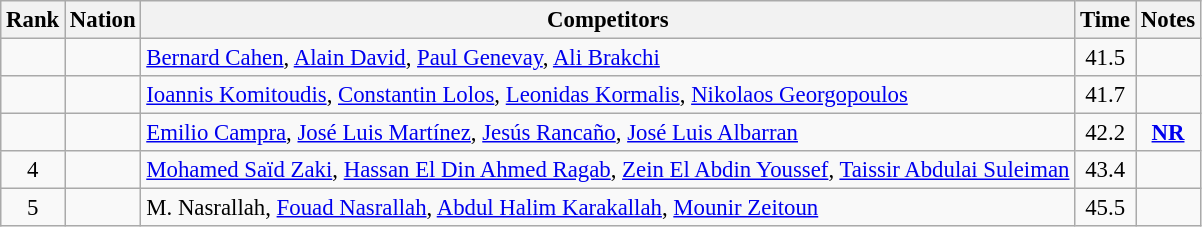<table class="wikitable sortable" style="text-align:center; font-size:95%">
<tr>
<th>Rank</th>
<th>Nation</th>
<th>Competitors</th>
<th>Time</th>
<th>Notes</th>
</tr>
<tr>
<td></td>
<td align=left></td>
<td align=left><a href='#'>Bernard Cahen</a>, <a href='#'>Alain David</a>, <a href='#'>Paul Genevay</a>, <a href='#'>Ali Brakchi</a></td>
<td>41.5</td>
<td></td>
</tr>
<tr>
<td></td>
<td align=left></td>
<td align=left><a href='#'>Ioannis Komitoudis</a>, <a href='#'>Constantin Lolos</a>, <a href='#'>Leonidas Kormalis</a>, <a href='#'>Nikolaos Georgopoulos</a></td>
<td>41.7</td>
<td></td>
</tr>
<tr>
<td></td>
<td align=left></td>
<td align=left><a href='#'>Emilio Campra</a>, <a href='#'>José Luis Martínez</a>, <a href='#'>Jesús Rancaño</a>, <a href='#'>José Luis Albarran</a></td>
<td>42.2</td>
<td><strong><a href='#'>NR</a></strong></td>
</tr>
<tr>
<td>4</td>
<td align=left></td>
<td align=left><a href='#'>Mohamed Saïd Zaki</a>, <a href='#'>Hassan El Din Ahmed Ragab</a>, <a href='#'>Zein El Abdin Youssef</a>, <a href='#'>Taissir Abdulai Suleiman</a></td>
<td>43.4</td>
<td></td>
</tr>
<tr>
<td>5</td>
<td align=left></td>
<td align=left>M. Nasrallah, <a href='#'>Fouad Nasrallah</a>, <a href='#'>Abdul Halim Karakallah</a>, <a href='#'>Mounir Zeitoun</a></td>
<td>45.5</td>
<td></td>
</tr>
</table>
